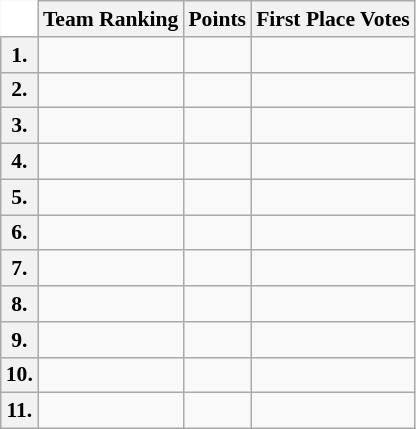<table class="wikitable" style="white-space:nowrap; font-size:90%;">
<tr>
<td colspan="1" style="background:white; border-top-style:hidden; border-left-style:hidden;"></td>
<th>Team Ranking</th>
<th>Points</th>
<th>First Place Votes</th>
</tr>
<tr>
<th>1.</th>
<td></td>
<td></td>
<td></td>
</tr>
<tr>
<th>2.</th>
<td></td>
<td></td>
<td></td>
</tr>
<tr>
<th>3.</th>
<td></td>
<td></td>
<td></td>
</tr>
<tr>
<th>4.</th>
<td></td>
<td></td>
<td></td>
</tr>
<tr>
<th>5.</th>
<td></td>
<td></td>
<td></td>
</tr>
<tr>
<th>6.</th>
<td></td>
<td></td>
<td></td>
</tr>
<tr>
<th>7.</th>
<td></td>
<td></td>
<td></td>
</tr>
<tr>
<th>8.</th>
<td></td>
<td></td>
<td></td>
</tr>
<tr>
<th>9.</th>
<td></td>
<td></td>
<td></td>
</tr>
<tr>
<th>10.</th>
<td></td>
<td></td>
<td></td>
</tr>
<tr>
<th>11.</th>
<td></td>
<td></td>
<td></td>
</tr>
</table>
